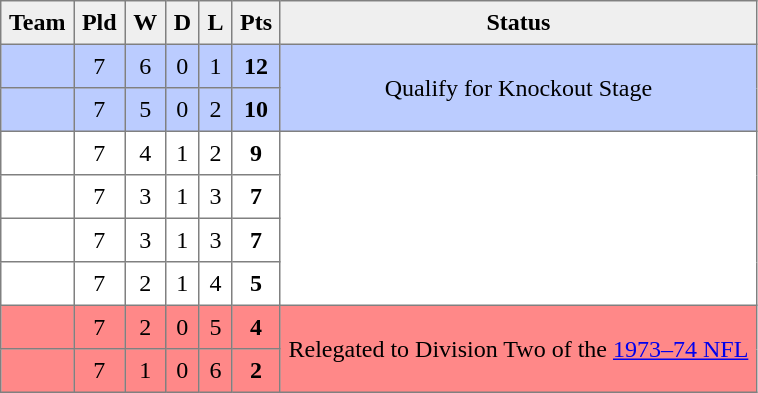<table style=border-collapse:collapse border=1 cellspacing=0 cellpadding=5>
<tr align=center bgcolor=#efefef>
<th>Team</th>
<th>Pld</th>
<th>W</th>
<th>D</th>
<th>L</th>
<th>Pts</th>
<th>Status</th>
</tr>
<tr align=center style="background:#bbccff;">
<td style="text-align:left;"> </td>
<td>7</td>
<td>6</td>
<td>0</td>
<td>1</td>
<td><strong>12</strong></td>
<td rowspan=2>Qualify for Knockout Stage</td>
</tr>
<tr align=center style="background:#bbccff;">
<td style="text-align:left;"> </td>
<td>7</td>
<td>5</td>
<td>0</td>
<td>2</td>
<td><strong>10</strong></td>
</tr>
<tr align=center style="background:#FFFFFF;">
<td style="text-align:left;"> </td>
<td>7</td>
<td>4</td>
<td>1</td>
<td>2</td>
<td><strong>9</strong></td>
<td rowspan=4></td>
</tr>
<tr align=center style="background:#FFFFFF;">
<td style="text-align:left;"> </td>
<td>7</td>
<td>3</td>
<td>1</td>
<td>3</td>
<td><strong>7</strong></td>
</tr>
<tr align=center style="background:#FFFFFF;">
<td style="text-align:left;"> </td>
<td>7</td>
<td>3</td>
<td>1</td>
<td>3</td>
<td><strong>7</strong></td>
</tr>
<tr align=center style="background:#FFFFFF;">
<td style="text-align:left;"> </td>
<td>7</td>
<td>2</td>
<td>1</td>
<td>4</td>
<td><strong>5</strong></td>
</tr>
<tr align=center style="background:#FF8888;">
<td style="text-align:left;"> </td>
<td>7</td>
<td>2</td>
<td>0</td>
<td>5</td>
<td><strong>4</strong></td>
<td rowspan=2>Relegated to Division Two of the <a href='#'>1973–74 NFL</a></td>
</tr>
<tr align=center style="background:#FF8888;">
<td style="text-align:left;"> </td>
<td>7</td>
<td>1</td>
<td>0</td>
<td>6</td>
<td><strong>2</strong></td>
</tr>
</table>
